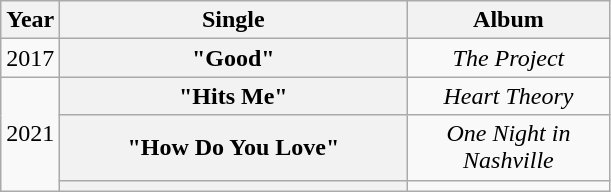<table class="wikitable plainrowheaders" style="text-align:center;">
<tr>
<th>Year</th>
<th style="width:14em;">Single</th>
<th style="width:8em;">Album</th>
</tr>
<tr>
<td>2017</td>
<th scope="row">"Good"</th>
<td><em>The Project</em></td>
</tr>
<tr>
<td rowspan="3">2021</td>
<th scope="row">"Hits Me"</th>
<td><em>Heart Theory</em></td>
</tr>
<tr>
<th scope="row">"How Do You Love" <br></th>
<td><em>One Night in Nashville</em></td>
</tr>
<tr>
<th scope="row"></th>
<td></td>
</tr>
</table>
